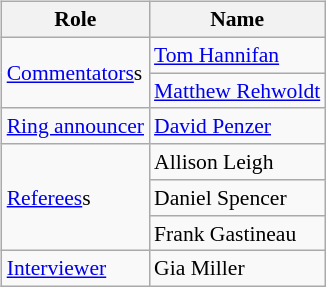<table class=wikitable style="font-size:90%; margin: 0.5em 0 0.5em 1em; float: right; clear: right;">
<tr>
<th>Role</th>
<th>Name</th>
</tr>
<tr>
<td rowspan=2><a href='#'>Commentators</a>s</td>
<td><a href='#'>Tom Hannifan</a></td>
</tr>
<tr>
<td><a href='#'>Matthew Rehwoldt</a></td>
</tr>
<tr>
<td rowspan=1><a href='#'>Ring announcer</a></td>
<td><a href='#'>David Penzer</a></td>
</tr>
<tr>
<td rowspan=3><a href='#'>Referees</a>s</td>
<td>Allison Leigh</td>
</tr>
<tr>
<td>Daniel Spencer</td>
</tr>
<tr>
<td>Frank Gastineau</td>
</tr>
<tr>
<td><a href='#'>Interviewer</a></td>
<td>Gia Miller</td>
</tr>
</table>
